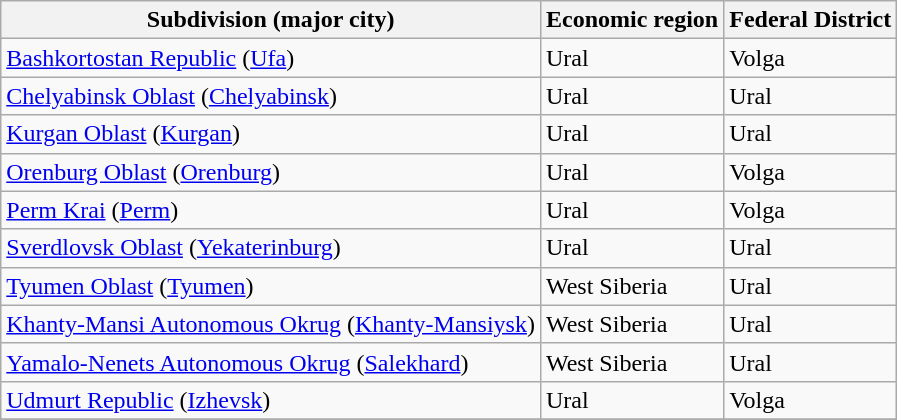<table class="wikitable">
<tr>
<th>Subdivision (major city)</th>
<th>Economic region</th>
<th>Federal District</th>
</tr>
<tr>
<td><a href='#'>Bashkortostan Republic</a> (<a href='#'>Ufa</a>)</td>
<td>Ural</td>
<td>Volga</td>
</tr>
<tr>
<td><a href='#'>Chelyabinsk Oblast</a> (<a href='#'>Chelyabinsk</a>)</td>
<td>Ural</td>
<td>Ural</td>
</tr>
<tr>
<td><a href='#'>Kurgan Oblast</a> (<a href='#'>Kurgan</a>)</td>
<td>Ural</td>
<td>Ural</td>
</tr>
<tr>
<td><a href='#'>Orenburg Oblast</a> (<a href='#'>Orenburg</a>)</td>
<td>Ural</td>
<td>Volga</td>
</tr>
<tr>
<td><a href='#'>Perm Krai</a> (<a href='#'>Perm</a>)</td>
<td>Ural</td>
<td>Volga</td>
</tr>
<tr>
<td><a href='#'>Sverdlovsk Oblast</a> (<a href='#'>Yekaterinburg</a>)</td>
<td>Ural</td>
<td>Ural</td>
</tr>
<tr>
<td><a href='#'>Tyumen Oblast</a> (<a href='#'>Tyumen</a>)</td>
<td>West Siberia</td>
<td>Ural</td>
</tr>
<tr>
<td><a href='#'>Khanty-Mansi Autonomous Okrug</a> (<a href='#'>Khanty-Mansiysk</a>)</td>
<td>West Siberia</td>
<td>Ural</td>
</tr>
<tr>
<td><a href='#'>Yamalo-Nenets Autonomous Okrug</a> (<a href='#'>Salekhard</a>)</td>
<td>West Siberia</td>
<td>Ural</td>
</tr>
<tr>
<td><a href='#'>Udmurt Republic</a> (<a href='#'>Izhevsk</a>)</td>
<td>Ural</td>
<td>Volga</td>
</tr>
<tr>
</tr>
</table>
